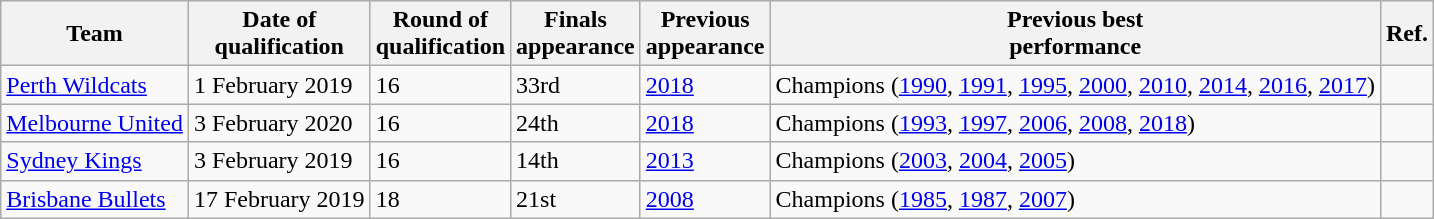<table class="wikitable" style="text-align:left">
<tr>
<th>Team</th>
<th>Date of<br>qualification</th>
<th>Round of<br>qualification</th>
<th>Finals<br>appearance</th>
<th>Previous<br>appearance</th>
<th>Previous best<br>performance</th>
<th>Ref.</th>
</tr>
<tr>
<td><a href='#'>Perth Wildcats</a></td>
<td>1 February 2019</td>
<td>16</td>
<td>33rd</td>
<td><a href='#'>2018</a></td>
<td>Champions (<a href='#'>1990</a>, <a href='#'>1991</a>, <a href='#'>1995</a>, <a href='#'>2000</a>, <a href='#'>2010</a>, <a href='#'>2014</a>, <a href='#'>2016</a>, <a href='#'>2017</a>)</td>
<td></td>
</tr>
<tr>
<td><a href='#'>Melbourne United</a></td>
<td>3 February 2020</td>
<td>16</td>
<td>24th</td>
<td><a href='#'>2018</a></td>
<td>Champions (<a href='#'>1993</a>, <a href='#'>1997</a>, <a href='#'>2006</a>, <a href='#'>2008</a>, <a href='#'>2018</a>)</td>
<td></td>
</tr>
<tr>
<td><a href='#'>Sydney Kings</a></td>
<td>3 February 2019</td>
<td>16</td>
<td>14th</td>
<td><a href='#'>2013</a></td>
<td>Champions (<a href='#'>2003</a>, <a href='#'>2004</a>, <a href='#'>2005</a>)</td>
<td></td>
</tr>
<tr>
<td><a href='#'>Brisbane Bullets</a></td>
<td>17 February 2019</td>
<td>18</td>
<td>21st</td>
<td><a href='#'>2008</a></td>
<td>Champions (<a href='#'>1985</a>, <a href='#'>1987</a>, <a href='#'>2007</a>)</td>
<td></td>
</tr>
</table>
